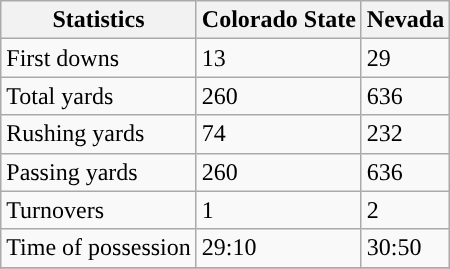<table class="wikitable">
<tr>
<th>Statistics</th>
<th>Colorado State</th>
<th>Nevada</th>
</tr>
<tr>
<td>First downs</td>
<td>13</td>
<td>29</td>
</tr>
<tr>
<td>Total yards</td>
<td>260</td>
<td>636</td>
</tr>
<tr>
<td>Rushing yards</td>
<td>74</td>
<td>232</td>
</tr>
<tr>
<td>Passing yards</td>
<td>260</td>
<td>636</td>
</tr>
<tr>
<td>Turnovers</td>
<td>1</td>
<td>2</td>
</tr>
<tr>
<td>Time of possession</td>
<td>29:10</td>
<td>30:50</td>
</tr>
<tr>
</tr>
</table>
